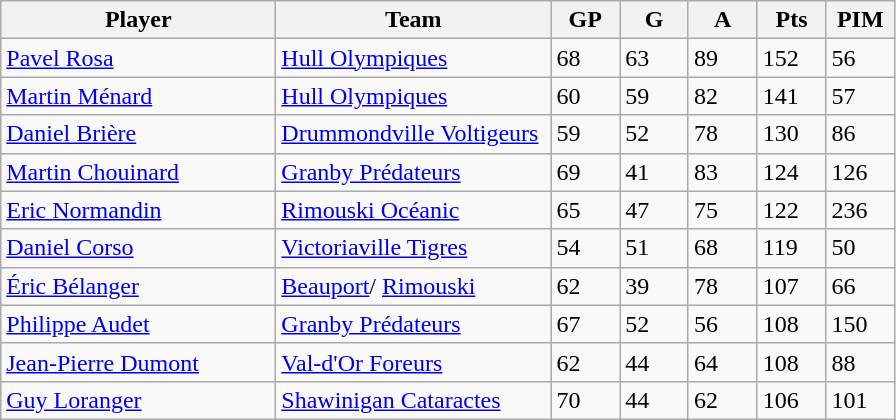<table class="wikitable">
<tr>
<th bgcolor="#DDDDFF" width="30%">Player</th>
<th bgcolor="#DDDDFF" width="30%">Team</th>
<th bgcolor="#DDDDFF" width="7.5%">GP</th>
<th bgcolor="#DDDDFF" width="7.5%">G</th>
<th bgcolor="#DDDDFF" width="7.5%">A</th>
<th bgcolor="#DDDDFF" width="7.5%">Pts</th>
<th bgcolor="#DDDDFF" width="7.5%">PIM</th>
</tr>
<tr>
<td><a href='#'>Pavel Rosa</a></td>
<td><a href='#'>Hull Olympiques</a></td>
<td>68</td>
<td>63</td>
<td>89</td>
<td>152</td>
<td>56</td>
</tr>
<tr>
<td><a href='#'>Martin Ménard</a></td>
<td><a href='#'>Hull Olympiques</a></td>
<td>60</td>
<td>59</td>
<td>82</td>
<td>141</td>
<td>57</td>
</tr>
<tr>
<td><a href='#'>Daniel Brière</a></td>
<td><a href='#'>Drummondville Voltigeurs</a></td>
<td>59</td>
<td>52</td>
<td>78</td>
<td>130</td>
<td>86</td>
</tr>
<tr>
<td><a href='#'>Martin Chouinard</a></td>
<td><a href='#'>Granby Prédateurs</a></td>
<td>69</td>
<td>41</td>
<td>83</td>
<td>124</td>
<td>126</td>
</tr>
<tr>
<td><a href='#'>Eric Normandin</a></td>
<td><a href='#'>Rimouski Océanic</a></td>
<td>65</td>
<td>47</td>
<td>75</td>
<td>122</td>
<td>236</td>
</tr>
<tr>
<td><a href='#'>Daniel Corso</a></td>
<td><a href='#'>Victoriaville Tigres</a></td>
<td>54</td>
<td>51</td>
<td>68</td>
<td>119</td>
<td>50</td>
</tr>
<tr>
<td><a href='#'>Éric Bélanger</a></td>
<td><a href='#'>Beauport</a>/ <a href='#'>Rimouski</a></td>
<td>62</td>
<td>39</td>
<td>78</td>
<td>107</td>
<td>66</td>
</tr>
<tr>
<td><a href='#'>Philippe Audet</a></td>
<td><a href='#'>Granby Prédateurs</a></td>
<td>67</td>
<td>52</td>
<td>56</td>
<td>108</td>
<td>150</td>
</tr>
<tr>
<td><a href='#'>Jean-Pierre Dumont</a></td>
<td><a href='#'>Val-d'Or Foreurs</a></td>
<td>62</td>
<td>44</td>
<td>64</td>
<td>108</td>
<td>88</td>
</tr>
<tr>
<td><a href='#'>Guy Loranger</a></td>
<td><a href='#'>Shawinigan Cataractes</a></td>
<td>70</td>
<td>44</td>
<td>62</td>
<td>106</td>
<td>101</td>
</tr>
</table>
